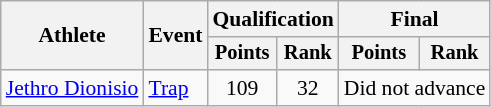<table class="wikitable" style="font-size:90%;">
<tr>
<th rowspan=2>Athlete</th>
<th rowspan=2>Event</th>
<th colspan=2>Qualification</th>
<th colspan=2>Final</th>
</tr>
<tr style="font-size:95%">
<th>Points</th>
<th>Rank</th>
<th>Points</th>
<th>Rank</th>
</tr>
<tr align=center>
<td align=left><a href='#'>Jethro Dionisio</a></td>
<td align=left><a href='#'>Trap</a></td>
<td>109</td>
<td>32</td>
<td colspan=2>Did not advance</td>
</tr>
</table>
